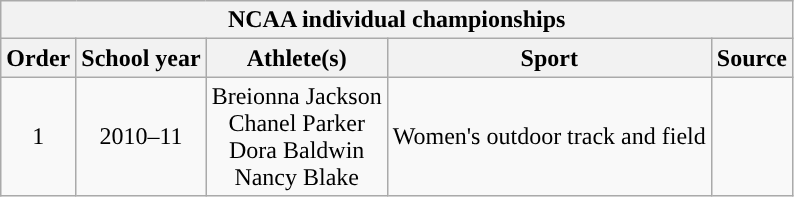<table class="wikitable sortable">
<tr align="center">
<th colspan=5>NCAA individual championships</th>
</tr>
<tr>
<th>Order</th>
<th>School year</th>
<th>Athlete(s)</th>
<th>Sport</th>
<th>Source</th>
</tr>
<tr align="center" bgcolor="">
<td>1</td>
<td>2010–11</td>
<td>Breionna Jackson<br>Chanel Parker<br>Dora Baldwin<br>Nancy Blake</td>
<td>Women's outdoor track and field</td>
<td></td>
</tr>
</table>
